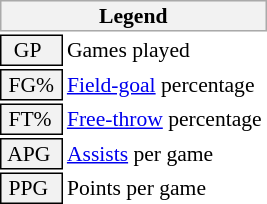<table class="toccolours" style="font-size: 90%; white-space: nowrap;">
<tr>
<th colspan="6" style="background:#f2f2f2; border:1px solid #aaa;">Legend</th>
</tr>
<tr>
<td style="background:#f2f2f2; border:1px solid black;">  GP</td>
<td>Games played</td>
</tr>
<tr>
<td style="background:#f2f2f2; border:1px solid black;"> FG% </td>
<td style="padding-right: 8px"><a href='#'>Field-goal</a> percentage</td>
</tr>
<tr>
<td style="background:#f2f2f2; border:1px solid black;"> FT% </td>
<td><a href='#'>Free-throw</a> percentage</td>
</tr>
<tr>
<td style="background:#f2f2f2; border:1px solid black;"> APG </td>
<td><a href='#'>Assists</a> per game</td>
</tr>
<tr>
<td style="background:#f2f2f2; border:1px solid black;"> PPG </td>
<td>Points per game</td>
</tr>
</table>
